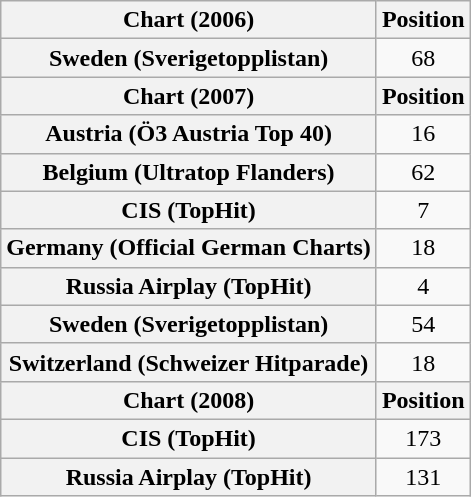<table class="wikitable plainrowheaders" style="text-align:center">
<tr>
<th scope="col">Chart (2006)</th>
<th scope="col">Position</th>
</tr>
<tr>
<th scope="row">Sweden (Sverigetopplistan)</th>
<td style="text-align:center;">68</td>
</tr>
<tr>
<th scope="col">Chart (2007)</th>
<th scope="col">Position</th>
</tr>
<tr>
<th scope="row">Austria (Ö3 Austria Top 40)</th>
<td style="text-align:center;">16</td>
</tr>
<tr>
<th scope="row">Belgium (Ultratop Flanders)</th>
<td style="text-align:center;">62</td>
</tr>
<tr>
<th scope="row">CIS (TopHit)</th>
<td style="text-align:center;">7</td>
</tr>
<tr>
<th scope="row">Germany (Official German Charts)</th>
<td style="text-align:center;">18</td>
</tr>
<tr>
<th scope="row">Russia Airplay (TopHit)</th>
<td>4</td>
</tr>
<tr>
<th scope="row">Sweden (Sverigetopplistan)</th>
<td style="text-align:center;">54</td>
</tr>
<tr>
<th scope="row">Switzerland (Schweizer Hitparade)</th>
<td style="text-align:center;">18</td>
</tr>
<tr>
<th scope="col">Chart (2008)</th>
<th scope="col">Position</th>
</tr>
<tr>
<th scope="row">CIS (TopHit)</th>
<td style="text-align:center;">173</td>
</tr>
<tr>
<th scope="row">Russia Airplay (TopHit)</th>
<td>131</td>
</tr>
</table>
